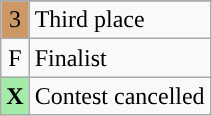<table class="wikitable">
<tr>
</tr>
<tr>
<td style="text-align:center; background-color:#C96;">3</td>
<td>Third place</td>
</tr>
<tr>
<td style="text-align:center;">F</td>
<td>Finalist</td>
</tr>
<tr>
<td style="text-align:center; background-color:#A4EAA9;"><strong>X</strong></td>
<td>Contest cancelled</td>
</tr>
</table>
